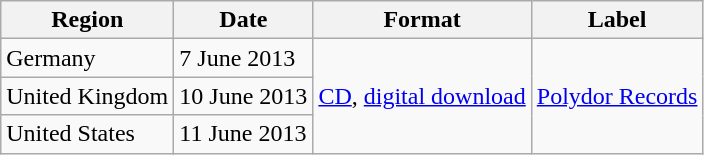<table class=wikitable>
<tr>
<th>Region</th>
<th>Date</th>
<th>Format</th>
<th>Label</th>
</tr>
<tr>
<td>Germany</td>
<td>7 June 2013</td>
<td rowspan="3"><a href='#'>CD</a>, <a href='#'>digital download</a></td>
<td rowspan="3"><a href='#'>Polydor Records</a></td>
</tr>
<tr>
<td>United Kingdom</td>
<td>10 June 2013</td>
</tr>
<tr>
<td>United States</td>
<td>11 June 2013</td>
</tr>
</table>
